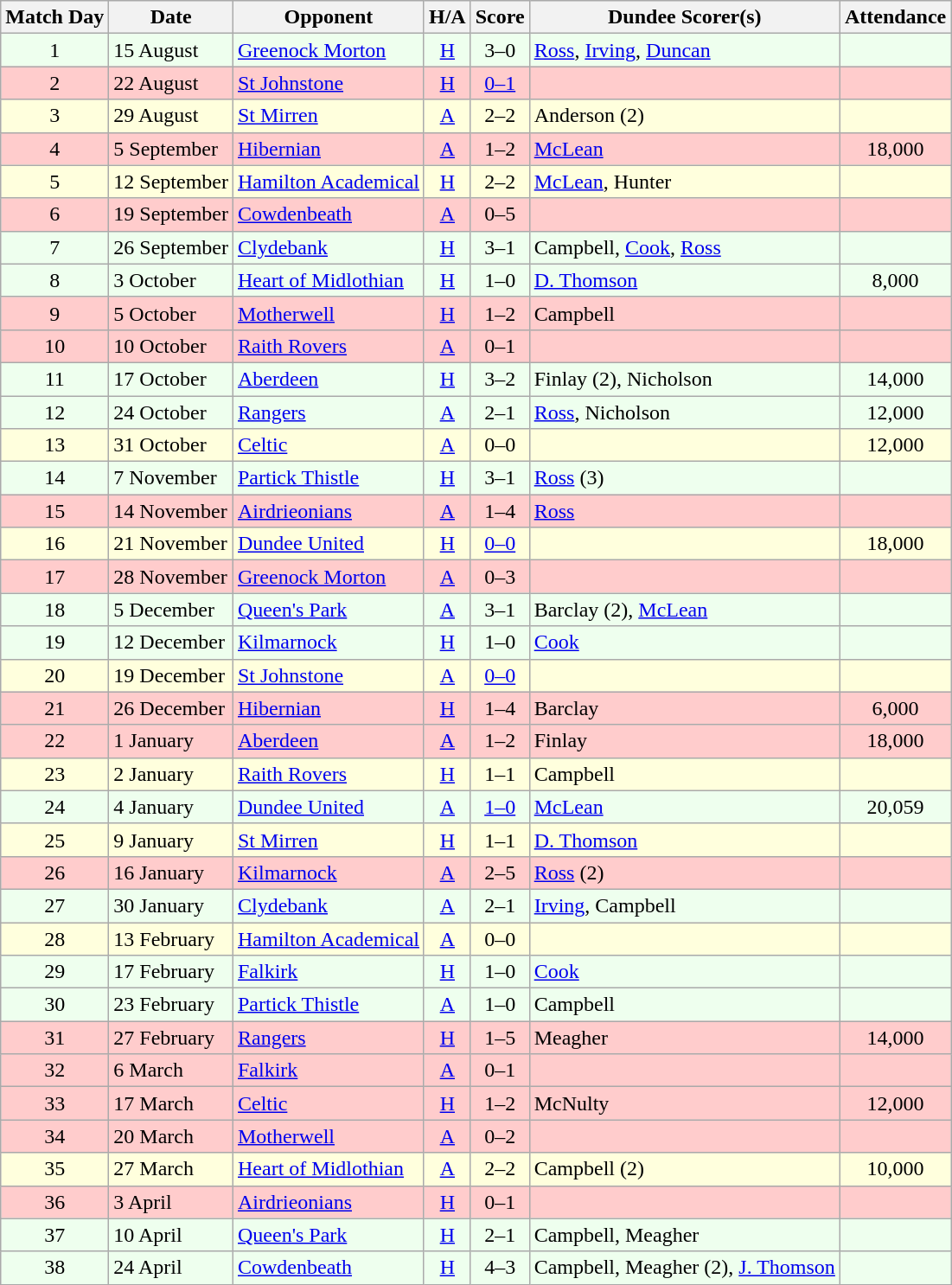<table class="wikitable" style="text-align:center">
<tr>
<th>Match Day</th>
<th>Date</th>
<th>Opponent</th>
<th>H/A</th>
<th>Score</th>
<th>Dundee Scorer(s)</th>
<th>Attendance</th>
</tr>
<tr bgcolor="#EEFFEE">
<td>1</td>
<td align="left">15 August</td>
<td align="left"><a href='#'>Greenock Morton</a></td>
<td><a href='#'>H</a></td>
<td>3–0</td>
<td align="left"><a href='#'>Ross</a>, <a href='#'>Irving</a>, <a href='#'>Duncan</a></td>
<td></td>
</tr>
<tr bgcolor="#FFCCCC">
<td>2</td>
<td align="left">22 August</td>
<td align="left"><a href='#'>St Johnstone</a></td>
<td><a href='#'>H</a></td>
<td><a href='#'>0–1</a></td>
<td align="left"></td>
<td></td>
</tr>
<tr bgcolor="#FFFFDD">
<td>3</td>
<td align="left">29 August</td>
<td align="left"><a href='#'>St Mirren</a></td>
<td><a href='#'>A</a></td>
<td>2–2</td>
<td align="left">Anderson (2)</td>
<td></td>
</tr>
<tr bgcolor="#FFCCCC">
<td>4</td>
<td align="left">5 September</td>
<td align="left"><a href='#'>Hibernian</a></td>
<td><a href='#'>A</a></td>
<td>1–2</td>
<td align="left"><a href='#'>McLean</a></td>
<td>18,000</td>
</tr>
<tr bgcolor="#FFFFDD">
<td>5</td>
<td align="left">12 September</td>
<td align="left"><a href='#'>Hamilton Academical</a></td>
<td><a href='#'>H</a></td>
<td>2–2</td>
<td align="left"><a href='#'>McLean</a>, Hunter</td>
<td></td>
</tr>
<tr bgcolor="#FFCCCC">
<td>6</td>
<td align="left">19 September</td>
<td align="left"><a href='#'>Cowdenbeath</a></td>
<td><a href='#'>A</a></td>
<td>0–5</td>
<td align="left"></td>
<td></td>
</tr>
<tr bgcolor="#EEFFEE">
<td>7</td>
<td align="left">26 September</td>
<td align="left"><a href='#'>Clydebank</a></td>
<td><a href='#'>H</a></td>
<td>3–1</td>
<td align="left">Campbell, <a href='#'>Cook</a>, <a href='#'>Ross</a></td>
<td></td>
</tr>
<tr bgcolor="#EEFFEE">
<td>8</td>
<td align="left">3 October</td>
<td align="left"><a href='#'>Heart of Midlothian</a></td>
<td><a href='#'>H</a></td>
<td>1–0</td>
<td align="left"><a href='#'>D. Thomson</a></td>
<td>8,000</td>
</tr>
<tr bgcolor="#FFCCCC">
<td>9</td>
<td align="left">5 October</td>
<td align="left"><a href='#'>Motherwell</a></td>
<td><a href='#'>H</a></td>
<td>1–2</td>
<td align="left">Campbell</td>
<td></td>
</tr>
<tr bgcolor="#FFCCCC">
<td>10</td>
<td align="left">10 October</td>
<td align="left"><a href='#'>Raith Rovers</a></td>
<td><a href='#'>A</a></td>
<td>0–1</td>
<td align="left"></td>
<td></td>
</tr>
<tr bgcolor="#EEFFEE">
<td>11</td>
<td align="left">17 October</td>
<td align="left"><a href='#'>Aberdeen</a></td>
<td><a href='#'>H</a></td>
<td>3–2</td>
<td align="left">Finlay (2), Nicholson</td>
<td>14,000</td>
</tr>
<tr bgcolor="#EEFFEE">
<td>12</td>
<td align="left">24 October</td>
<td align="left"><a href='#'>Rangers</a></td>
<td><a href='#'>A</a></td>
<td>2–1</td>
<td align="left"><a href='#'>Ross</a>, Nicholson</td>
<td>12,000</td>
</tr>
<tr bgcolor="#FFFFDD">
<td>13</td>
<td align="left">31 October</td>
<td align="left"><a href='#'>Celtic</a></td>
<td><a href='#'>A</a></td>
<td>0–0</td>
<td align="left"></td>
<td>12,000</td>
</tr>
<tr bgcolor="#EEFFEE">
<td>14</td>
<td align="left">7 November</td>
<td align="left"><a href='#'>Partick Thistle</a></td>
<td><a href='#'>H</a></td>
<td>3–1</td>
<td align="left"><a href='#'>Ross</a> (3)</td>
<td></td>
</tr>
<tr bgcolor="#FFCCCC">
<td>15</td>
<td align="left">14 November</td>
<td align="left"><a href='#'>Airdrieonians</a></td>
<td><a href='#'>A</a></td>
<td>1–4</td>
<td align="left"><a href='#'>Ross</a></td>
<td></td>
</tr>
<tr bgcolor="#FFFFDD">
<td>16</td>
<td align="left">21 November</td>
<td align="left"><a href='#'>Dundee United</a></td>
<td><a href='#'>H</a></td>
<td><a href='#'>0–0</a></td>
<td align="left"></td>
<td>18,000</td>
</tr>
<tr bgcolor="#FFCCCC">
<td>17</td>
<td align="left">28 November</td>
<td align="left"><a href='#'>Greenock Morton</a></td>
<td><a href='#'>A</a></td>
<td>0–3</td>
<td align="left"></td>
<td></td>
</tr>
<tr bgcolor="#EEFFEE">
<td>18</td>
<td align="left">5 December</td>
<td align="left"><a href='#'>Queen's Park</a></td>
<td><a href='#'>A</a></td>
<td>3–1</td>
<td align="left">Barclay (2), <a href='#'>McLean</a></td>
<td></td>
</tr>
<tr bgcolor="#EEFFEE">
<td>19</td>
<td align="left">12 December</td>
<td align="left"><a href='#'>Kilmarnock</a></td>
<td><a href='#'>H</a></td>
<td>1–0</td>
<td align="left"><a href='#'>Cook</a></td>
<td></td>
</tr>
<tr bgcolor="#FFFFDD">
<td>20</td>
<td align="left">19 December</td>
<td align="left"><a href='#'>St Johnstone</a></td>
<td><a href='#'>A</a></td>
<td><a href='#'>0–0</a></td>
<td align="left"></td>
<td></td>
</tr>
<tr bgcolor="#FFCCCC">
<td>21</td>
<td align="left">26 December</td>
<td align="left"><a href='#'>Hibernian</a></td>
<td><a href='#'>H</a></td>
<td>1–4</td>
<td align="left">Barclay</td>
<td>6,000</td>
</tr>
<tr bgcolor="#FFCCCC">
<td>22</td>
<td align="left">1 January</td>
<td align="left"><a href='#'>Aberdeen</a></td>
<td><a href='#'>A</a></td>
<td>1–2</td>
<td align="left">Finlay</td>
<td>18,000</td>
</tr>
<tr bgcolor="#FFFFDD">
<td>23</td>
<td align="left">2 January</td>
<td align="left"><a href='#'>Raith Rovers</a></td>
<td><a href='#'>H</a></td>
<td>1–1</td>
<td align="left">Campbell</td>
<td></td>
</tr>
<tr bgcolor="#EEFFEE">
<td>24</td>
<td align="left">4 January</td>
<td align="left"><a href='#'>Dundee United</a></td>
<td><a href='#'>A</a></td>
<td><a href='#'>1–0</a></td>
<td align="left"><a href='#'>McLean</a></td>
<td>20,059</td>
</tr>
<tr bgcolor="#FFFFDD">
<td>25</td>
<td align="left">9 January</td>
<td align="left"><a href='#'>St Mirren</a></td>
<td><a href='#'>H</a></td>
<td>1–1</td>
<td align="left"><a href='#'>D. Thomson</a></td>
<td></td>
</tr>
<tr bgcolor="#FFCCCC">
<td>26</td>
<td align="left">16 January</td>
<td align="left"><a href='#'>Kilmarnock</a></td>
<td><a href='#'>A</a></td>
<td>2–5</td>
<td align="left"><a href='#'>Ross</a> (2)</td>
<td></td>
</tr>
<tr bgcolor="#EEFFEE">
<td>27</td>
<td align="left">30 January</td>
<td align="left"><a href='#'>Clydebank</a></td>
<td><a href='#'>A</a></td>
<td>2–1</td>
<td align="left"><a href='#'>Irving</a>, Campbell</td>
<td></td>
</tr>
<tr bgcolor="#FFFFDD">
<td>28</td>
<td align="left">13 February</td>
<td align="left"><a href='#'>Hamilton Academical</a></td>
<td><a href='#'>A</a></td>
<td>0–0</td>
<td align="left"></td>
<td></td>
</tr>
<tr bgcolor="#EEFFEE">
<td>29</td>
<td align="left">17 February</td>
<td align="left"><a href='#'>Falkirk</a></td>
<td><a href='#'>H</a></td>
<td>1–0</td>
<td align="left"><a href='#'>Cook</a></td>
<td></td>
</tr>
<tr bgcolor="#EEFFEE">
<td>30</td>
<td align="left">23 February</td>
<td align="left"><a href='#'>Partick Thistle</a></td>
<td><a href='#'>A</a></td>
<td>1–0</td>
<td align="left">Campbell</td>
<td></td>
</tr>
<tr bgcolor="#FFCCCC">
<td>31</td>
<td align="left">27 February</td>
<td align="left"><a href='#'>Rangers</a></td>
<td><a href='#'>H</a></td>
<td>1–5</td>
<td align="left">Meagher</td>
<td>14,000</td>
</tr>
<tr bgcolor="#FFCCCC">
<td>32</td>
<td align="left">6 March</td>
<td align="left"><a href='#'>Falkirk</a></td>
<td><a href='#'>A</a></td>
<td>0–1</td>
<td align="left"></td>
<td></td>
</tr>
<tr bgcolor="#FFCCCC">
<td>33</td>
<td align="left">17 March</td>
<td align="left"><a href='#'>Celtic</a></td>
<td><a href='#'>H</a></td>
<td>1–2</td>
<td align="left">McNulty</td>
<td>12,000</td>
</tr>
<tr bgcolor="#FFCCCC">
<td>34</td>
<td align="left">20 March</td>
<td align="left"><a href='#'>Motherwell</a></td>
<td><a href='#'>A</a></td>
<td>0–2</td>
<td align="left"></td>
<td></td>
</tr>
<tr bgcolor="#FFFFDD">
<td>35</td>
<td align="left">27 March</td>
<td align="left"><a href='#'>Heart of Midlothian</a></td>
<td><a href='#'>A</a></td>
<td>2–2</td>
<td align="left">Campbell (2)</td>
<td>10,000</td>
</tr>
<tr bgcolor="#FFCCCC">
<td>36</td>
<td align="left">3 April</td>
<td align="left"><a href='#'>Airdrieonians</a></td>
<td><a href='#'>H</a></td>
<td>0–1</td>
<td align="left"></td>
<td></td>
</tr>
<tr bgcolor="#EEFFEE">
<td>37</td>
<td align="left">10 April</td>
<td align="left"><a href='#'>Queen's Park</a></td>
<td><a href='#'>H</a></td>
<td>2–1</td>
<td align="left">Campbell, Meagher</td>
<td></td>
</tr>
<tr bgcolor="#EEFFEE">
<td>38</td>
<td align="left">24 April</td>
<td align="left"><a href='#'>Cowdenbeath</a></td>
<td><a href='#'>H</a></td>
<td>4–3</td>
<td align="left">Campbell, Meagher (2), <a href='#'>J. Thomson</a></td>
<td></td>
</tr>
</table>
